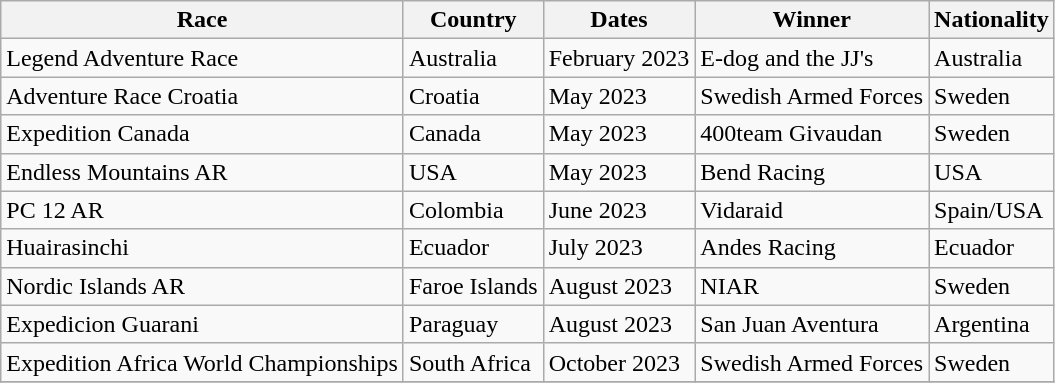<table class="wikitable sortable">
<tr>
<th>Race</th>
<th>Country</th>
<th>Dates</th>
<th>Winner</th>
<th>Nationality</th>
</tr>
<tr>
<td>Legend Adventure Race</td>
<td>Australia</td>
<td>February 2023</td>
<td>E-dog and the JJ's</td>
<td>Australia</td>
</tr>
<tr |->
<td>Adventure Race Croatia</td>
<td>Croatia</td>
<td>May 2023</td>
<td>Swedish Armed Forces</td>
<td>Sweden</td>
</tr>
<tr>
<td>Expedition Canada</td>
<td>Canada</td>
<td>May 2023</td>
<td>400team Givaudan</td>
<td>Sweden</td>
</tr>
<tr>
<td>Endless Mountains AR</td>
<td>USA</td>
<td>May 2023</td>
<td>Bend Racing</td>
<td>USA</td>
</tr>
<tr>
<td>PC 12 AR</td>
<td>Colombia</td>
<td>June 2023</td>
<td>Vidaraid</td>
<td>Spain/USA</td>
</tr>
<tr>
<td>Huairasinchi</td>
<td>Ecuador</td>
<td>July 2023</td>
<td>Andes Racing</td>
<td>Ecuador</td>
</tr>
<tr>
<td>Nordic Islands AR</td>
<td>Faroe Islands</td>
<td>August 2023</td>
<td>NIAR</td>
<td>Sweden</td>
</tr>
<tr>
<td>Expedicion Guarani</td>
<td>Paraguay</td>
<td>August 2023</td>
<td>San Juan Aventura</td>
<td>Argentina</td>
</tr>
<tr>
<td>Expedition Africa World Championships</td>
<td>South Africa</td>
<td>October 2023</td>
<td>Swedish Armed Forces</td>
<td>Sweden</td>
</tr>
<tr>
</tr>
</table>
